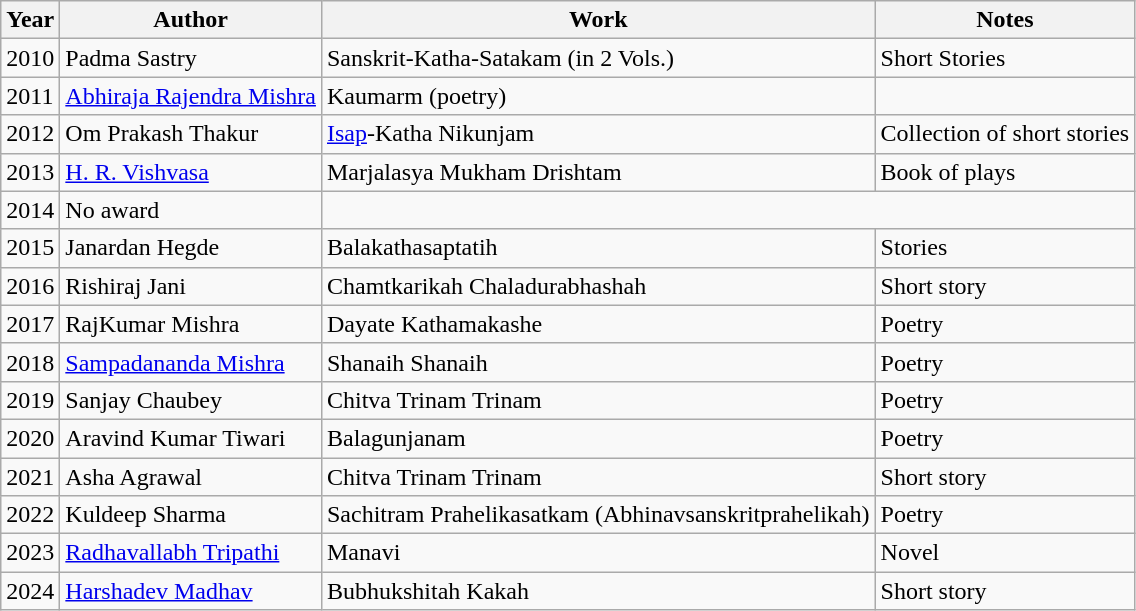<table class="wikitable">
<tr>
<th>Year</th>
<th>Author</th>
<th>Work</th>
<th>Notes</th>
</tr>
<tr>
<td>2010</td>
<td>Padma Sastry</td>
<td>Sanskrit-Katha-Satakam (in 2 Vols.)</td>
<td>Short Stories</td>
</tr>
<tr>
<td>2011</td>
<td><a href='#'>Abhiraja Rajendra Mishra</a></td>
<td>Kaumarm (poetry)</td>
</tr>
<tr>
<td>2012</td>
<td>Om Prakash Thakur </td>
<td><a href='#'>Isap</a>-Katha Nikunjam</td>
<td>Collection of short stories</td>
</tr>
<tr>
<td>2013</td>
<td><a href='#'>H. R. Vishvasa</a></td>
<td>Marjalasya Mukham Drishtam</td>
<td>Book of plays</td>
</tr>
<tr>
<td>2014</td>
<td>No award</td>
</tr>
<tr>
<td>2015</td>
<td>Janardan Hegde</td>
<td>Balakathasaptatih</td>
<td>Stories</td>
</tr>
<tr>
<td>2016</td>
<td>Rishiraj Jani</td>
<td>Chamtkarikah Chaladurabhashah</td>
<td>Short story</td>
</tr>
<tr>
<td>2017</td>
<td>RajKumar Mishra</td>
<td>Dayate Kathamakashe</td>
<td>Poetry</td>
</tr>
<tr>
<td>2018</td>
<td><a href='#'>Sampadananda Mishra</a></td>
<td>Shanaih Shanaih</td>
<td>Poetry</td>
</tr>
<tr>
<td>2019</td>
<td>Sanjay Chaubey</td>
<td>Chitva Trinam Trinam</td>
<td>Poetry</td>
</tr>
<tr>
<td>2020</td>
<td>Aravind Kumar Tiwari</td>
<td>Balagunjanam</td>
<td>Poetry</td>
</tr>
<tr>
<td>2021</td>
<td>Asha Agrawal</td>
<td>Chitva Trinam Trinam</td>
<td>Short story</td>
</tr>
<tr>
<td>2022</td>
<td>Kuldeep Sharma</td>
<td>Sachitram Prahelikasatkam (Abhinavsanskritprahelikah)</td>
<td>Poetry</td>
</tr>
<tr>
<td>2023</td>
<td><a href='#'>Radhavallabh Tripathi</a></td>
<td>Manavi</td>
<td>Novel</td>
</tr>
<tr>
<td>2024</td>
<td><a href='#'>Harshadev Madhav</a></td>
<td>Bubhukshitah Kakah</td>
<td>Short story</td>
</tr>
</table>
